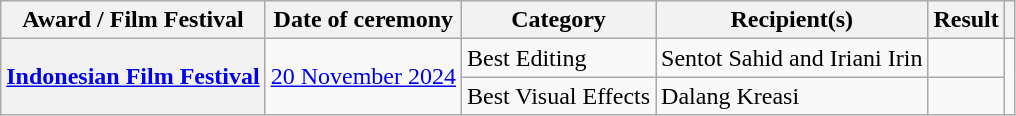<table class="wikitable sortable plainrowheaders">
<tr>
<th scope="col">Award / Film Festival</th>
<th scope="col">Date of ceremony</th>
<th scope="col">Category</th>
<th scope="col">Recipient(s)</th>
<th scope="col">Result</th>
<th scope="col" class="unsortable"></th>
</tr>
<tr>
<th scope="row" rowspan="2"><a href='#'>Indonesian Film Festival</a></th>
<td rowspan="2"><a href='#'>20 November 2024</a></td>
<td>Best Editing</td>
<td>Sentot Sahid and Iriani Irin</td>
<td></td>
<td align="center" rowspan="2"></td>
</tr>
<tr>
<td>Best Visual Effects</td>
<td>Dalang Kreasi</td>
<td></td>
</tr>
</table>
